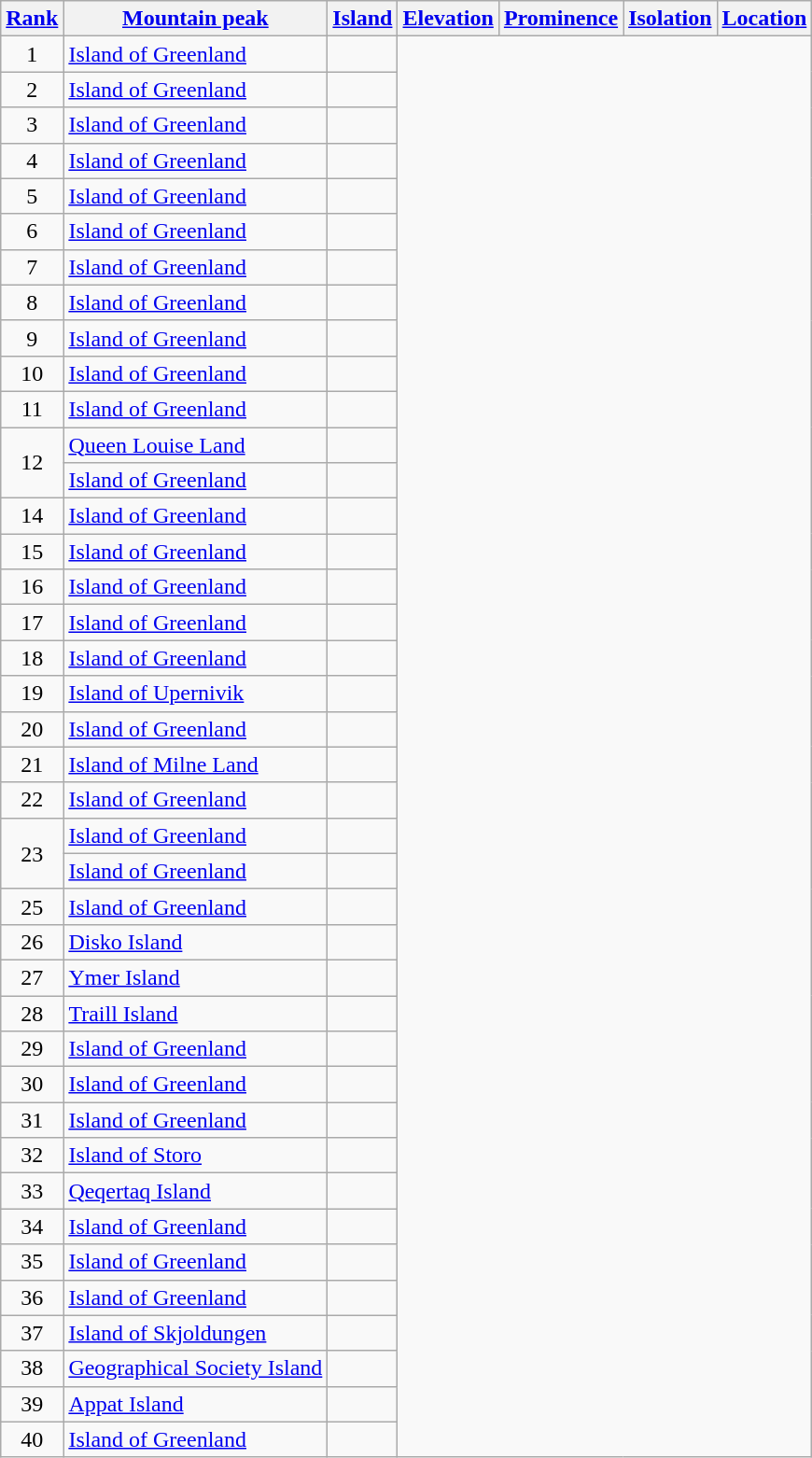<table class="wikitable sortable">
<tr>
<th><a href='#'>Rank</a></th>
<th><a href='#'>Mountain peak</a></th>
<th><a href='#'>Island</a></th>
<th><a href='#'>Elevation</a></th>
<th><a href='#'>Prominence</a></th>
<th><a href='#'>Isolation</a></th>
<th><a href='#'>Location</a></th>
</tr>
<tr>
<td align=center>1<br></td>
<td><a href='#'>Island of Greenland</a><br></td>
<td></td>
</tr>
<tr>
<td align=center>2<br></td>
<td><a href='#'>Island of Greenland</a><br></td>
<td></td>
</tr>
<tr>
<td align=center>3<br></td>
<td><a href='#'>Island of Greenland</a><br></td>
<td></td>
</tr>
<tr>
<td align=center>4<br></td>
<td><a href='#'>Island of Greenland</a><br></td>
<td></td>
</tr>
<tr>
<td align=center>5<br></td>
<td><a href='#'>Island of Greenland</a><br></td>
<td></td>
</tr>
<tr>
<td align=center>6<br></td>
<td><a href='#'>Island of Greenland</a><br></td>
<td></td>
</tr>
<tr>
<td align=center>7<br></td>
<td><a href='#'>Island of Greenland</a><br></td>
<td></td>
</tr>
<tr>
<td align=center>8<br></td>
<td><a href='#'>Island of Greenland</a><br></td>
<td></td>
</tr>
<tr>
<td align=center>9<br></td>
<td><a href='#'>Island of Greenland</a><br></td>
<td></td>
</tr>
<tr>
<td align=center>10<br></td>
<td><a href='#'>Island of Greenland</a><br></td>
<td></td>
</tr>
<tr>
<td align=center>11<br></td>
<td><a href='#'>Island of Greenland</a><br></td>
<td></td>
</tr>
<tr>
<td align=center rowspan=2>12<br></td>
<td><a href='#'>Queen Louise Land</a><br></td>
<td></td>
</tr>
<tr>
<td><a href='#'>Island of Greenland</a><br></td>
<td></td>
</tr>
<tr>
<td align=center>14<br></td>
<td><a href='#'>Island of Greenland</a><br></td>
<td></td>
</tr>
<tr>
<td align=center>15<br></td>
<td><a href='#'>Island of Greenland</a><br></td>
<td></td>
</tr>
<tr>
<td align=center>16<br></td>
<td><a href='#'>Island of Greenland</a><br></td>
<td></td>
</tr>
<tr>
<td align=center>17<br></td>
<td><a href='#'>Island of Greenland</a><br></td>
<td></td>
</tr>
<tr>
<td align=center>18<br></td>
<td><a href='#'>Island of Greenland</a><br></td>
<td></td>
</tr>
<tr>
<td align=center>19<br></td>
<td><a href='#'>Island of Upernivik</a><br></td>
<td></td>
</tr>
<tr>
<td align=center>20<br></td>
<td><a href='#'>Island of Greenland</a><br></td>
<td></td>
</tr>
<tr>
<td align=center>21<br></td>
<td><a href='#'>Island of Milne Land</a><br></td>
<td></td>
</tr>
<tr>
<td align=center>22<br></td>
<td><a href='#'>Island of Greenland</a><br></td>
<td></td>
</tr>
<tr>
<td align=center rowspan=2>23<br></td>
<td><a href='#'>Island of Greenland</a><br></td>
<td></td>
</tr>
<tr>
<td><a href='#'>Island of Greenland</a><br></td>
<td></td>
</tr>
<tr>
<td align=center>25<br></td>
<td><a href='#'>Island of Greenland</a><br></td>
<td></td>
</tr>
<tr>
<td align=center>26<br></td>
<td><a href='#'>Disko Island</a><br></td>
<td></td>
</tr>
<tr>
<td align=center>27<br></td>
<td><a href='#'>Ymer Island</a><br></td>
<td></td>
</tr>
<tr>
<td align=center>28<br></td>
<td><a href='#'>Traill Island</a><br></td>
<td></td>
</tr>
<tr>
<td align=center>29<br></td>
<td><a href='#'>Island of Greenland</a><br></td>
<td></td>
</tr>
<tr>
<td align=center>30<br></td>
<td><a href='#'>Island of Greenland</a><br></td>
<td></td>
</tr>
<tr>
<td align=center>31<br></td>
<td><a href='#'>Island of Greenland</a><br></td>
<td></td>
</tr>
<tr>
<td align=center>32<br></td>
<td><a href='#'>Island of Storo</a><br></td>
<td></td>
</tr>
<tr>
<td align=center>33<br></td>
<td><a href='#'>Qeqertaq Island</a><br></td>
<td></td>
</tr>
<tr>
<td align=center>34<br></td>
<td><a href='#'>Island of Greenland</a><br></td>
<td></td>
</tr>
<tr>
<td align=center>35<br></td>
<td><a href='#'>Island of Greenland</a><br></td>
<td></td>
</tr>
<tr>
<td align=center>36<br></td>
<td><a href='#'>Island of Greenland</a><br></td>
<td></td>
</tr>
<tr>
<td align=center>37<br></td>
<td><a href='#'>Island of Skjoldungen</a><br></td>
<td></td>
</tr>
<tr>
<td align=center>38<br></td>
<td><a href='#'>Geographical Society Island</a><br></td>
<td></td>
</tr>
<tr>
<td align=center>39<br></td>
<td><a href='#'>Appat Island</a><br></td>
<td></td>
</tr>
<tr>
<td align=center>40<br></td>
<td><a href='#'>Island of Greenland</a><br></td>
<td></td>
</tr>
</table>
